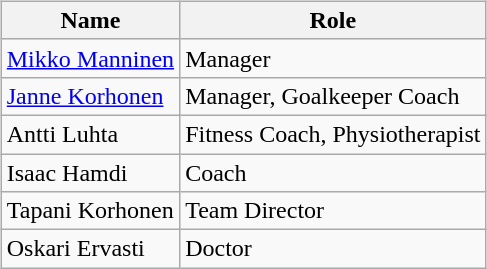<table>
<tr>
<td valign="top"><br><table class="wikitable">
<tr>
<th>Name</th>
<th>Role</th>
</tr>
<tr>
<td> <a href='#'>Mikko Manninen</a></td>
<td>Manager</td>
</tr>
<tr>
<td> <a href='#'>Janne Korhonen</a></td>
<td>Manager, Goalkeeper Coach</td>
</tr>
<tr>
<td> Antti Luhta</td>
<td>Fitness Coach, Physiotherapist</td>
</tr>
<tr>
<td> Isaac Hamdi</td>
<td>Coach</td>
</tr>
<tr>
<td> Tapani Korhonen</td>
<td>Team Director</td>
</tr>
<tr>
<td> Oskari Ervasti</td>
<td>Doctor</td>
</tr>
</table>
</td>
</tr>
</table>
